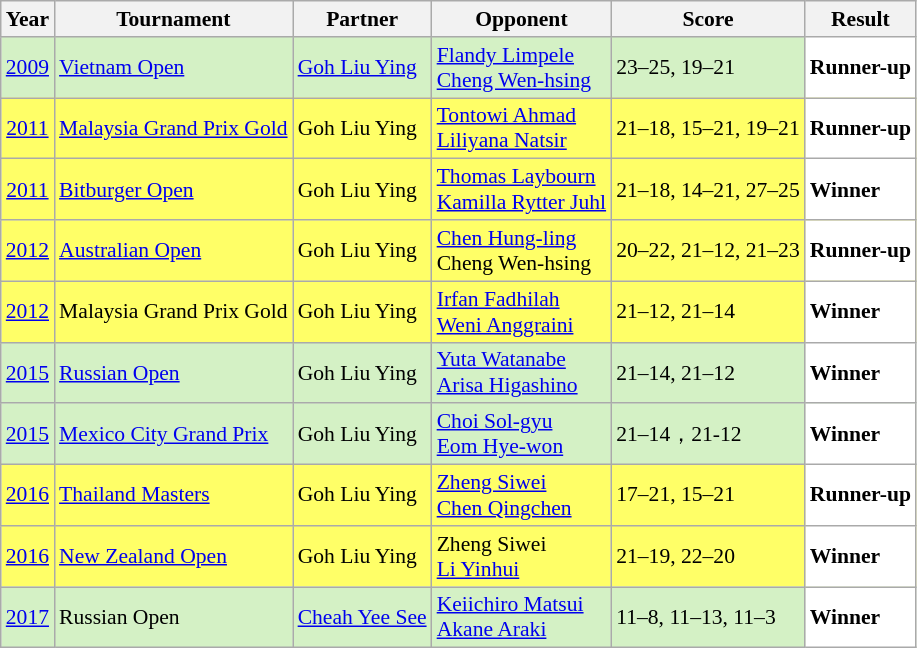<table class="sortable wikitable" style="font-size: 90%;">
<tr>
<th>Year</th>
<th>Tournament</th>
<th>Partner</th>
<th>Opponent</th>
<th>Score</th>
<th>Result</th>
</tr>
<tr style="background:#D4F1C5">
<td align="center"><a href='#'>2009</a></td>
<td align="left"><a href='#'>Vietnam Open</a></td>
<td align="left"> <a href='#'>Goh Liu Ying</a></td>
<td align="left"> <a href='#'>Flandy Limpele</a> <br>  <a href='#'>Cheng Wen-hsing</a></td>
<td align="left">23–25, 19–21</td>
<td style="text-align:left; background:white"> <strong>Runner-up</strong></td>
</tr>
<tr style="background:#FFFF67">
<td align="center"><a href='#'>2011</a></td>
<td align="left"><a href='#'>Malaysia Grand Prix Gold</a></td>
<td align="left"> Goh Liu Ying</td>
<td align="left"> <a href='#'>Tontowi Ahmad</a> <br>  <a href='#'>Liliyana Natsir</a></td>
<td align="left">21–18, 15–21, 19–21</td>
<td style="text-align:left; background:white"> <strong>Runner-up</strong></td>
</tr>
<tr style="background:#FFFF67">
<td align="center"><a href='#'>2011</a></td>
<td align="left"><a href='#'>Bitburger Open</a></td>
<td align="left"> Goh Liu Ying</td>
<td align="left"> <a href='#'>Thomas Laybourn</a> <br>  <a href='#'>Kamilla Rytter Juhl</a></td>
<td align="left">21–18, 14–21, 27–25</td>
<td style="text-align:left; background:white"> <strong>Winner</strong></td>
</tr>
<tr style="background:#FFFF67">
<td align="center"><a href='#'>2012</a></td>
<td align="left"><a href='#'>Australian Open</a></td>
<td align="left"> Goh Liu Ying</td>
<td align="left"> <a href='#'>Chen Hung-ling</a> <br>  Cheng Wen-hsing</td>
<td align="left">20–22, 21–12, 21–23</td>
<td style="text-align:left; background:white"> <strong>Runner-up</strong></td>
</tr>
<tr style="background:#FFFF67">
<td align="center"><a href='#'>2012</a></td>
<td align="left">Malaysia Grand Prix Gold</td>
<td align="left"> Goh Liu Ying</td>
<td align="left"> <a href='#'>Irfan Fadhilah</a> <br>  <a href='#'>Weni Anggraini</a></td>
<td align="left">21–12, 21–14</td>
<td style="text-align:left; background:white"> <strong>Winner</strong></td>
</tr>
<tr style="background:#D4F1C5">
<td align="center"><a href='#'>2015</a></td>
<td align="left"><a href='#'>Russian Open</a></td>
<td align="left"> Goh Liu Ying</td>
<td align="left"> <a href='#'>Yuta Watanabe</a> <br>  <a href='#'>Arisa Higashino</a></td>
<td align="left">21–14, 21–12</td>
<td style="text-align:left; background:white"> <strong>Winner</strong></td>
</tr>
<tr style="background:#D4F1C5">
<td align="center"><a href='#'>2015</a></td>
<td align="left"><a href='#'>Mexico City Grand Prix</a></td>
<td align="left"> Goh Liu Ying</td>
<td align="left"> <a href='#'>Choi Sol-gyu</a> <br>  <a href='#'>Eom Hye-won</a></td>
<td align="left">21–14，21-12</td>
<td style="text-align:left; background:white"> <strong>Winner</strong></td>
</tr>
<tr style="background:#FFFF67">
<td align="center"><a href='#'>2016</a></td>
<td align="left"><a href='#'>Thailand Masters</a></td>
<td align="left"> Goh Liu Ying</td>
<td align="left"> <a href='#'>Zheng Siwei</a> <br>  <a href='#'>Chen Qingchen</a></td>
<td align="left">17–21, 15–21</td>
<td style="text-align:left; background:white"> <strong>Runner-up</strong></td>
</tr>
<tr style="background:#FFFF67">
<td align="center"><a href='#'>2016</a></td>
<td align="left"><a href='#'>New Zealand Open</a></td>
<td align="left"> Goh Liu Ying</td>
<td align="left"> Zheng Siwei <br>  <a href='#'>Li Yinhui</a></td>
<td align="left">21–19, 22–20</td>
<td style="text-align:left; background:white"> <strong>Winner</strong></td>
</tr>
<tr style="background:#D4F1C5">
<td align="center"><a href='#'>2017</a></td>
<td align="left">Russian Open</td>
<td align="left"> <a href='#'>Cheah Yee See</a></td>
<td align="left"> <a href='#'>Keiichiro Matsui</a> <br>  <a href='#'>Akane Araki</a></td>
<td align="left">11–8, 11–13, 11–3</td>
<td style="text-align:left; background:white"> <strong>Winner</strong></td>
</tr>
</table>
